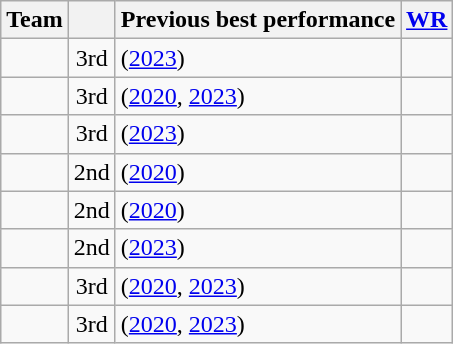<table class="wikitable sortable">
<tr>
<th>Team</th>
<th data-sort-type="number"></th>
<th>Previous best performance</th>
<th data-sort-type="number"><a href='#'>WR</a></th>
</tr>
<tr>
<td></td>
<td style="text-align:center">3rd</td>
<td> (<a href='#'>2023</a>)</td>
<td></td>
</tr>
<tr>
<td></td>
<td style="text-align:center">3rd</td>
<td> (<a href='#'>2020</a>, <a href='#'>2023</a>)</td>
<td></td>
</tr>
<tr>
<td></td>
<td style="text-align:center">3rd</td>
<td> (<a href='#'>2023</a>)</td>
<td></td>
</tr>
<tr>
<td></td>
<td style="text-align:center">2nd</td>
<td> (<a href='#'>2020</a>)</td>
<td></td>
</tr>
<tr>
<td></td>
<td style="text-align:center">2nd</td>
<td> (<a href='#'>2020</a>)</td>
<td></td>
</tr>
<tr>
<td></td>
<td style="text-align:center">2nd</td>
<td> (<a href='#'>2023</a>)</td>
<td></td>
</tr>
<tr>
<td></td>
<td style="text-align:center">3rd</td>
<td> (<a href='#'>2020</a>, <a href='#'>2023</a>)</td>
<td></td>
</tr>
<tr>
<td></td>
<td style="text-align:center">3rd</td>
<td> (<a href='#'>2020</a>, <a href='#'>2023</a>)</td>
<td></td>
</tr>
</table>
